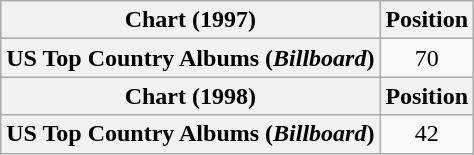<table class="wikitable plainrowheaders" style="text-align:center">
<tr>
<th scope="col">Chart (1997)</th>
<th scope="col">Position</th>
</tr>
<tr>
<th scope="row">US Top Country Albums (<em>Billboard</em>)</th>
<td>70</td>
</tr>
<tr>
<th scope="col">Chart (1998)</th>
<th scope="col">Position</th>
</tr>
<tr>
<th scope="row">US Top Country Albums (<em>Billboard</em>)</th>
<td>42</td>
</tr>
</table>
